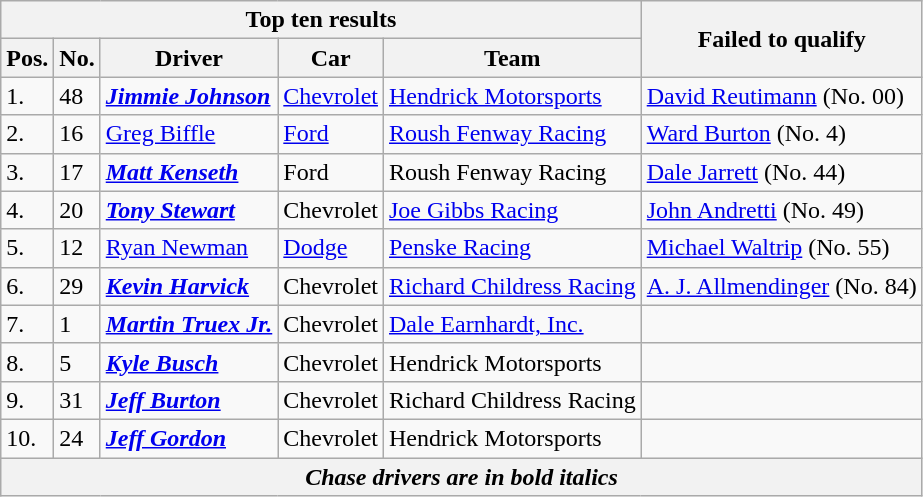<table class="wikitable">
<tr>
<th colspan=5>Top ten results</th>
<th rowspan=2>Failed to qualify</th>
</tr>
<tr>
<th>Pos.</th>
<th>No.</th>
<th>Driver</th>
<th>Car</th>
<th>Team</th>
</tr>
<tr>
<td>1.</td>
<td>48</td>
<td><strong><em><a href='#'>Jimmie Johnson</a></em></strong></td>
<td><a href='#'>Chevrolet</a></td>
<td><a href='#'>Hendrick Motorsports</a></td>
<td><a href='#'>David Reutimann</a> (No. 00)</td>
</tr>
<tr>
<td>2.</td>
<td>16</td>
<td><a href='#'>Greg Biffle</a></td>
<td><a href='#'>Ford</a></td>
<td><a href='#'>Roush Fenway Racing</a></td>
<td><a href='#'>Ward Burton</a> (No. 4)</td>
</tr>
<tr>
<td>3.</td>
<td>17</td>
<td><strong><em><a href='#'>Matt Kenseth</a></em></strong></td>
<td>Ford</td>
<td>Roush Fenway Racing</td>
<td><a href='#'>Dale Jarrett</a> (No. 44)</td>
</tr>
<tr>
<td>4.</td>
<td>20</td>
<td><strong><em><a href='#'>Tony Stewart</a></em></strong></td>
<td>Chevrolet</td>
<td><a href='#'>Joe Gibbs Racing</a></td>
<td><a href='#'>John Andretti</a> (No. 49)</td>
</tr>
<tr>
<td>5.</td>
<td>12</td>
<td><a href='#'>Ryan Newman</a></td>
<td><a href='#'>Dodge</a></td>
<td><a href='#'>Penske Racing</a></td>
<td><a href='#'>Michael Waltrip</a> (No. 55)</td>
</tr>
<tr>
<td>6.</td>
<td>29</td>
<td><strong><em><a href='#'>Kevin Harvick</a></em></strong></td>
<td>Chevrolet</td>
<td><a href='#'>Richard Childress Racing</a></td>
<td><a href='#'>A. J. Allmendinger</a> (No. 84)</td>
</tr>
<tr>
<td>7.</td>
<td>1</td>
<td><strong><em><a href='#'>Martin Truex Jr.</a></em></strong></td>
<td>Chevrolet</td>
<td><a href='#'>Dale Earnhardt, Inc.</a></td>
<td></td>
</tr>
<tr>
<td>8.</td>
<td>5</td>
<td><strong><em><a href='#'>Kyle Busch</a></em></strong></td>
<td>Chevrolet</td>
<td>Hendrick Motorsports</td>
<td></td>
</tr>
<tr>
<td>9.</td>
<td>31</td>
<td><strong><em><a href='#'>Jeff Burton</a></em></strong></td>
<td>Chevrolet</td>
<td>Richard Childress Racing</td>
<td></td>
</tr>
<tr>
<td>10.</td>
<td>24</td>
<td><strong><em><a href='#'>Jeff Gordon</a></em></strong></td>
<td>Chevrolet</td>
<td>Hendrick Motorsports</td>
<td></td>
</tr>
<tr>
<th colspan=6><em>Chase drivers are in <strong>bold italics<strong><em></th>
</tr>
</table>
